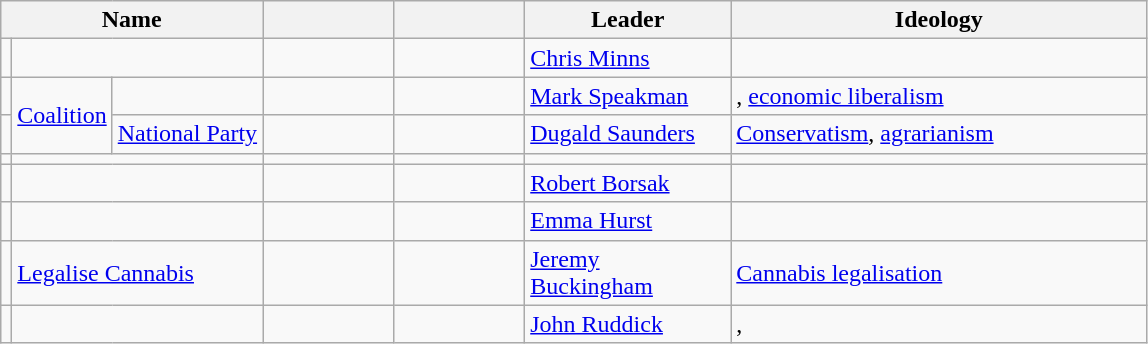<table class="wikitable">
<tr>
<th colspan="3" width="10px">Name</th>
<th width="80px"></th>
<th width="80px"></th>
<th width=130px>Leader</th>
<th width=270px>Ideology</th>
</tr>
<tr>
<td></td>
<td colspan="2"></td>
<td></td>
<td></td>
<td><a href='#'>Chris Minns</a></td>
<td></td>
</tr>
<tr>
<td></td>
<td rowspan="2"><a href='#'>Coalition</a></td>
<td></td>
<td></td>
<td></td>
<td><a href='#'>Mark Speakman</a></td>
<td>, <a href='#'>economic liberalism</a></td>
</tr>
<tr>
<td></td>
<td><a href='#'>National Party</a></td>
<td></td>
<td></td>
<td><a href='#'>Dugald Saunders</a></td>
<td><a href='#'>Conservatism</a>, <a href='#'>agrarianism</a></td>
</tr>
<tr>
<td></td>
<td colspan="2"></td>
<td></td>
<td></td>
<td></td>
<td></td>
</tr>
<tr>
<td></td>
<td colspan="2"></td>
<td></td>
<td></td>
<td><a href='#'>Robert Borsak</a></td>
<td></td>
</tr>
<tr>
<td></td>
<td colspan="2"></td>
<td></td>
<td></td>
<td><a href='#'>Emma Hurst</a></td>
<td></td>
</tr>
<tr>
<td></td>
<td colspan="2"><a href='#'>Legalise Cannabis</a></td>
<td></td>
<td></td>
<td><a href='#'>Jeremy Buckingham</a></td>
<td><a href='#'>Cannabis legalisation</a></td>
</tr>
<tr>
<td></td>
<td colspan="2"></td>
<td></td>
<td></td>
<td><a href='#'>John Ruddick</a></td>
<td>, </td>
</tr>
</table>
